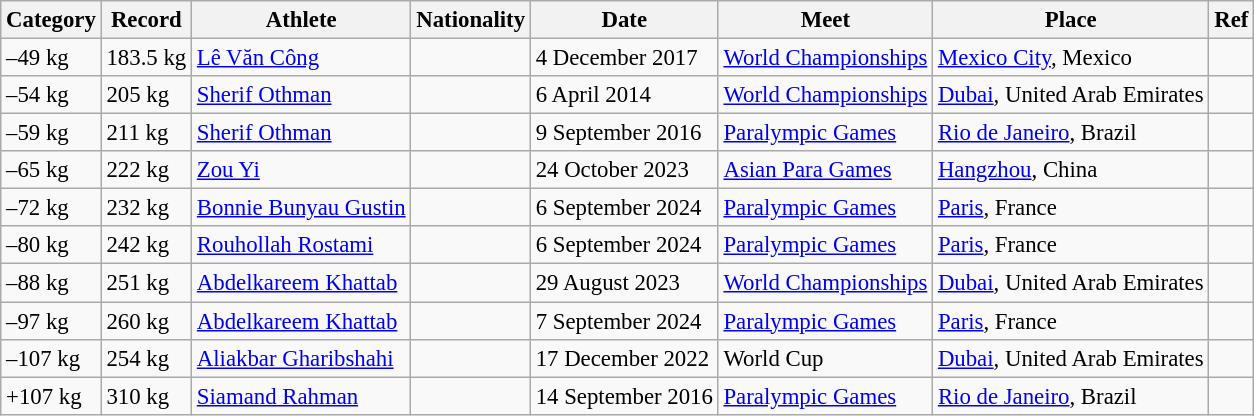<table class="wikitable" style="font-size:95%">
<tr>
<th>Category</th>
<th>Record</th>
<th>Athlete</th>
<th>Nationality</th>
<th>Date</th>
<th>Meet</th>
<th>Place</th>
<th>Ref</th>
</tr>
<tr>
<td>–49 kg</td>
<td>183.5 kg</td>
<td><a href='#'>Lê Văn Công</a></td>
<td></td>
<td>4 December 2017</td>
<td><a href='#'>World Championships</a></td>
<td> <a href='#'>Mexico City</a>, Mexico</td>
<td></td>
</tr>
<tr>
<td>–54 kg</td>
<td>205 kg</td>
<td><a href='#'>Sherif Othman</a></td>
<td></td>
<td>6 April 2014</td>
<td><a href='#'>World Championships</a></td>
<td> <a href='#'>Dubai</a>, United Arab Emirates</td>
<td></td>
</tr>
<tr https://www.paralympic.org/sites/default/files/document/140820103515548_2014%2BIPC%2BPowerlifting%2BWorld%2BChampionships%2BResults%2BBook%2BDubai.pdf>
<td>–59 kg</td>
<td>211 kg</td>
<td><a href='#'>Sherif Othman</a></td>
<td></td>
<td>9 September 2016</td>
<td><a href='#'>Paralympic Games</a></td>
<td> <a href='#'>Rio de Janeiro</a>, Brazil</td>
<td></td>
</tr>
<tr>
<td>–65 kg</td>
<td>222 kg</td>
<td><a href='#'>Zou Yi</a></td>
<td></td>
<td>24 October 2023</td>
<td><a href='#'>Asian Para Games</a></td>
<td> <a href='#'>Hangzhou</a>, China</td>
<td></td>
</tr>
<tr>
<td>–72 kg</td>
<td>232 kg</td>
<td><a href='#'>Bonnie Bunyau Gustin</a></td>
<td></td>
<td>6 September 2024</td>
<td><a href='#'>Paralympic Games</a></td>
<td> <a href='#'>Paris</a>, France</td>
<td></td>
</tr>
<tr>
<td>–80 kg</td>
<td>242 kg</td>
<td><a href='#'>Rouhollah Rostami</a></td>
<td></td>
<td>6 September 2024</td>
<td><a href='#'>Paralympic Games</a></td>
<td> <a href='#'>Paris</a>, France</td>
<td></td>
</tr>
<tr>
<td>–88 kg</td>
<td>251 kg</td>
<td><a href='#'>Abdelkareem Khattab</a></td>
<td></td>
<td>29 August 2023</td>
<td><a href='#'>World Championships</a></td>
<td> <a href='#'>Dubai</a>, United Arab Emirates</td>
<td></td>
</tr>
<tr>
<td>–97 kg</td>
<td>260 kg</td>
<td><a href='#'>Abdelkareem Khattab</a></td>
<td></td>
<td>7 September 2024</td>
<td><a href='#'>Paralympic Games</a></td>
<td> <a href='#'>Paris</a>, France</td>
<td></td>
</tr>
<tr>
<td>–107 kg</td>
<td>254 kg</td>
<td><a href='#'>Aliakbar Gharibshahi</a></td>
<td></td>
<td>17 December 2022</td>
<td>World Cup</td>
<td> <a href='#'>Dubai</a>, United Arab Emirates</td>
<td></td>
</tr>
<tr>
<td>+107 kg</td>
<td>310 kg</td>
<td><a href='#'>Siamand Rahman</a></td>
<td></td>
<td>14 September 2016</td>
<td><a href='#'>Paralympic Games</a></td>
<td> <a href='#'>Rio de Janeiro</a>, Brazil</td>
<td></td>
</tr>
</table>
